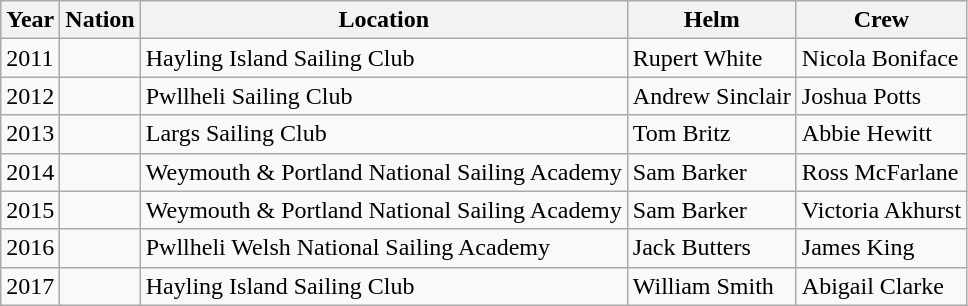<table class="wikitable">
<tr>
<th>Year</th>
<th>Nation</th>
<th>Location</th>
<th>Helm</th>
<th>Crew</th>
</tr>
<tr>
<td>2011</td>
<td></td>
<td>Hayling Island Sailing Club</td>
<td>Rupert White</td>
<td>Nicola Boniface</td>
</tr>
<tr>
<td>2012</td>
<td></td>
<td>Pwllheli Sailing Club</td>
<td>Andrew Sinclair</td>
<td>Joshua Potts</td>
</tr>
<tr>
<td>2013</td>
<td></td>
<td>Largs Sailing Club</td>
<td>Tom Britz</td>
<td>Abbie Hewitt</td>
</tr>
<tr>
<td>2014</td>
<td></td>
<td>Weymouth & Portland National Sailing Academy</td>
<td>Sam Barker</td>
<td>Ross McFarlane</td>
</tr>
<tr>
<td>2015</td>
<td></td>
<td>Weymouth & Portland National Sailing Academy</td>
<td>Sam Barker</td>
<td>Victoria Akhurst</td>
</tr>
<tr>
<td>2016</td>
<td></td>
<td>Pwllheli Welsh National Sailing Academy</td>
<td>Jack Butters</td>
<td>James King</td>
</tr>
<tr>
<td>2017</td>
<td></td>
<td>Hayling Island Sailing Club</td>
<td>William Smith</td>
<td>Abigail Clarke</td>
</tr>
</table>
